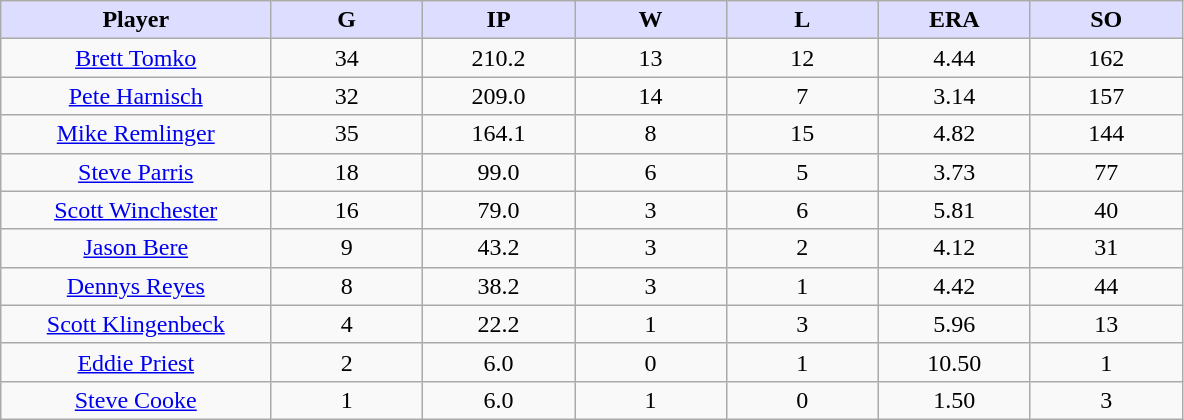<table class="wikitable sortable">
<tr>
<th style="background:#ddf; width:16%;">Player</th>
<th style="background:#ddf; width:9%;">G</th>
<th style="background:#ddf; width:9%;">IP</th>
<th style="background:#ddf; width:9%;">W</th>
<th style="background:#ddf; width:9%;">L</th>
<th style="background:#ddf; width:9%;">ERA</th>
<th style="background:#ddf; width:9%;">SO</th>
</tr>
<tr align=center>
<td><a href='#'>Brett Tomko</a></td>
<td>34</td>
<td>210.2</td>
<td>13</td>
<td>12</td>
<td>4.44</td>
<td>162</td>
</tr>
<tr align=center>
<td><a href='#'>Pete Harnisch</a></td>
<td>32</td>
<td>209.0</td>
<td>14</td>
<td>7</td>
<td>3.14</td>
<td>157</td>
</tr>
<tr align=center>
<td><a href='#'>Mike Remlinger</a></td>
<td>35</td>
<td>164.1</td>
<td>8</td>
<td>15</td>
<td>4.82</td>
<td>144</td>
</tr>
<tr align=center>
<td><a href='#'>Steve Parris</a></td>
<td>18</td>
<td>99.0</td>
<td>6</td>
<td>5</td>
<td>3.73</td>
<td>77</td>
</tr>
<tr align=center>
<td><a href='#'>Scott Winchester</a></td>
<td>16</td>
<td>79.0</td>
<td>3</td>
<td>6</td>
<td>5.81</td>
<td>40</td>
</tr>
<tr align=center>
<td><a href='#'>Jason Bere</a></td>
<td>9</td>
<td>43.2</td>
<td>3</td>
<td>2</td>
<td>4.12</td>
<td>31</td>
</tr>
<tr align=center>
<td><a href='#'>Dennys Reyes</a></td>
<td>8</td>
<td>38.2</td>
<td>3</td>
<td>1</td>
<td>4.42</td>
<td>44</td>
</tr>
<tr align=center>
<td><a href='#'>Scott Klingenbeck</a></td>
<td>4</td>
<td>22.2</td>
<td>1</td>
<td>3</td>
<td>5.96</td>
<td>13</td>
</tr>
<tr align=center>
<td><a href='#'>Eddie Priest</a></td>
<td>2</td>
<td>6.0</td>
<td>0</td>
<td>1</td>
<td>10.50</td>
<td>1</td>
</tr>
<tr align=center>
<td><a href='#'>Steve Cooke</a></td>
<td>1</td>
<td>6.0</td>
<td>1</td>
<td>0</td>
<td>1.50</td>
<td>3</td>
</tr>
</table>
